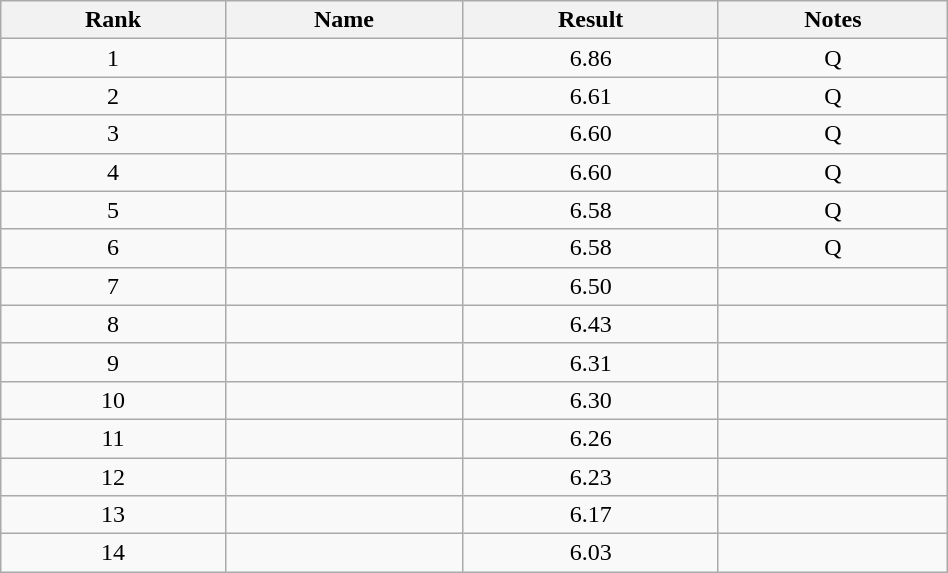<table class="wikitable" width=50%>
<tr>
<th>Rank</th>
<th>Name</th>
<th>Result</th>
<th>Notes</th>
</tr>
<tr align="center">
<td>1</td>
<td align="left"></td>
<td>6.86</td>
<td>Q</td>
</tr>
<tr align="center">
<td>2</td>
<td align="left"></td>
<td>6.61</td>
<td>Q</td>
</tr>
<tr align="center">
<td>3</td>
<td align="left"></td>
<td>6.60</td>
<td>Q</td>
</tr>
<tr align="center">
<td>4</td>
<td align="left"></td>
<td>6.60</td>
<td>Q</td>
</tr>
<tr align="center">
<td>5</td>
<td align="left"></td>
<td>6.58</td>
<td>Q</td>
</tr>
<tr align="center">
<td>6</td>
<td align="left"></td>
<td>6.58</td>
<td>Q</td>
</tr>
<tr align="center">
<td>7</td>
<td align="left"></td>
<td>6.50</td>
<td></td>
</tr>
<tr align="center">
<td>8</td>
<td align="left"></td>
<td>6.43</td>
<td></td>
</tr>
<tr align="center">
<td>9</td>
<td align="left"></td>
<td>6.31</td>
<td></td>
</tr>
<tr align="center">
<td>10</td>
<td align="left"></td>
<td>6.30</td>
<td></td>
</tr>
<tr align="center">
<td>11</td>
<td align="left"></td>
<td>6.26</td>
<td></td>
</tr>
<tr align="center">
<td>12</td>
<td align="left"></td>
<td>6.23</td>
<td></td>
</tr>
<tr align="center">
<td>13</td>
<td align="left"></td>
<td>6.17</td>
<td></td>
</tr>
<tr align="center">
<td>14</td>
<td align="left"></td>
<td>6.03</td>
<td></td>
</tr>
</table>
